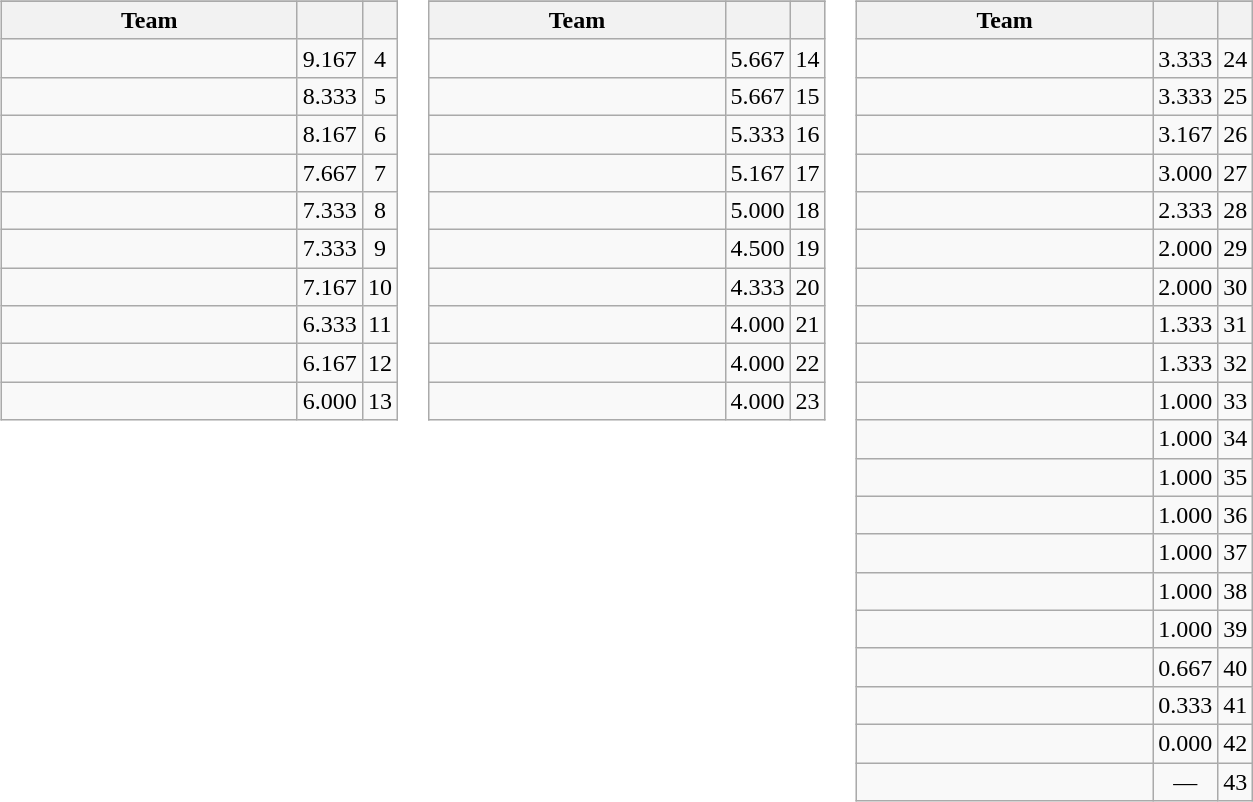<table>
<tr valign=top>
<td><br><table class="wikitable">
<tr>
</tr>
<tr>
<th width=190>Team</th>
<th></th>
<th></th>
</tr>
<tr>
<td></td>
<td align=right>9.167</td>
<td align=center>4</td>
</tr>
<tr>
<td></td>
<td align=right>8.333</td>
<td align=center>5</td>
</tr>
<tr>
<td></td>
<td align=right>8.167</td>
<td align=center>6</td>
</tr>
<tr>
<td></td>
<td align=right>7.667</td>
<td align=center>7</td>
</tr>
<tr>
<td></td>
<td align=right>7.333</td>
<td align=center>8</td>
</tr>
<tr>
<td></td>
<td align=right>7.333</td>
<td align=center>9</td>
</tr>
<tr>
<td></td>
<td align=right>7.167</td>
<td align=center>10</td>
</tr>
<tr>
<td></td>
<td align=right>6.333</td>
<td align=center>11</td>
</tr>
<tr>
<td></td>
<td align=right>6.167</td>
<td align=center>12</td>
</tr>
<tr>
<td></td>
<td align=right>6.000</td>
<td align=center>13</td>
</tr>
</table>
</td>
<td><br><table class="wikitable">
<tr>
</tr>
<tr>
<th width=190>Team</th>
<th></th>
<th></th>
</tr>
<tr>
<td></td>
<td align=right>5.667</td>
<td align=center>14</td>
</tr>
<tr>
<td></td>
<td align=right>5.667</td>
<td align=center>15</td>
</tr>
<tr>
<td></td>
<td align=right>5.333</td>
<td align=center>16</td>
</tr>
<tr>
<td></td>
<td align=right>5.167</td>
<td align=center>17</td>
</tr>
<tr>
<td></td>
<td align=right>5.000</td>
<td align=center>18</td>
</tr>
<tr>
<td></td>
<td align=right>4.500</td>
<td align=center>19</td>
</tr>
<tr>
<td></td>
<td align=right>4.333</td>
<td align=center>20</td>
</tr>
<tr>
<td></td>
<td align=right>4.000</td>
<td align=center>21</td>
</tr>
<tr>
<td></td>
<td align=right>4.000</td>
<td align=center>22</td>
</tr>
<tr>
<td></td>
<td align=right>4.000</td>
<td align=center>23</td>
</tr>
</table>
</td>
<td><br><table class="wikitable">
<tr>
</tr>
<tr>
<th width=190>Team</th>
<th></th>
<th></th>
</tr>
<tr>
<td></td>
<td align=right>3.333</td>
<td align=center>24</td>
</tr>
<tr>
<td></td>
<td align=right>3.333</td>
<td align=center>25</td>
</tr>
<tr>
<td></td>
<td align=right>3.167</td>
<td align=center>26</td>
</tr>
<tr>
<td></td>
<td align=right>3.000</td>
<td align=center>27</td>
</tr>
<tr>
<td></td>
<td align=right>2.333</td>
<td align=center>28</td>
</tr>
<tr>
<td></td>
<td align=right>2.000</td>
<td align=center>29</td>
</tr>
<tr>
<td></td>
<td align=right>2.000</td>
<td align=center>30</td>
</tr>
<tr>
<td></td>
<td align=right>1.333</td>
<td align=center>31</td>
</tr>
<tr>
<td></td>
<td align=right>1.333</td>
<td align=center>32</td>
</tr>
<tr>
<td></td>
<td align=right>1.000</td>
<td align=center>33</td>
</tr>
<tr>
<td></td>
<td align=right>1.000</td>
<td align=center>34</td>
</tr>
<tr>
<td></td>
<td align=right>1.000</td>
<td align=center>35</td>
</tr>
<tr>
<td></td>
<td align=right>1.000</td>
<td align=center>36</td>
</tr>
<tr>
<td></td>
<td align=right>1.000</td>
<td align=center>37</td>
</tr>
<tr>
<td></td>
<td align=right>1.000</td>
<td align=center>38</td>
</tr>
<tr>
<td></td>
<td align=right>1.000</td>
<td align=center>39</td>
</tr>
<tr>
<td></td>
<td align=right>0.667</td>
<td align=center>40</td>
</tr>
<tr>
<td></td>
<td align=right>0.333</td>
<td align=center>41</td>
</tr>
<tr>
<td></td>
<td align=right>0.000</td>
<td align=center>42</td>
</tr>
<tr>
<td></td>
<td align=center>—</td>
<td align=center>43</td>
</tr>
</table>
</td>
</tr>
</table>
